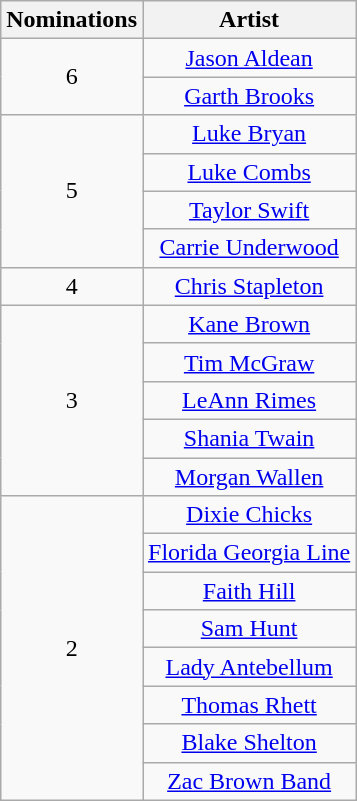<table class="wikitable" style="text-align:center;">
<tr>
<th scope="col" width="55">Nominations</th>
<th scope="col" align="center">Artist</th>
</tr>
<tr>
<td rowspan=2 style="text-align:center">6</td>
<td><a href='#'>Jason Aldean</a></td>
</tr>
<tr>
<td><a href='#'>Garth Brooks</a></td>
</tr>
<tr>
<td rowspan=4 style="text-align:center">5</td>
<td><a href='#'>Luke Bryan</a></td>
</tr>
<tr>
<td><a href='#'>Luke Combs</a></td>
</tr>
<tr>
<td><a href='#'>Taylor Swift</a></td>
</tr>
<tr>
<td><a href='#'>Carrie Underwood</a></td>
</tr>
<tr>
<td style="text-align:center">4</td>
<td><a href='#'>Chris Stapleton</a></td>
</tr>
<tr>
<td rowspan="5" style="text-align:center">3</td>
<td><a href='#'>Kane Brown</a></td>
</tr>
<tr>
<td><a href='#'>Tim McGraw</a></td>
</tr>
<tr>
<td><a href='#'>LeAnn Rimes</a></td>
</tr>
<tr>
<td><a href='#'>Shania Twain</a></td>
</tr>
<tr>
<td><a href='#'>Morgan Wallen</a></td>
</tr>
<tr>
<td rowspan="8" style="text-align:center">2</td>
<td><a href='#'>Dixie Chicks</a></td>
</tr>
<tr>
<td><a href='#'>Florida Georgia Line</a></td>
</tr>
<tr>
<td><a href='#'>Faith Hill</a></td>
</tr>
<tr>
<td><a href='#'>Sam Hunt</a></td>
</tr>
<tr>
<td><a href='#'>Lady Antebellum</a></td>
</tr>
<tr>
<td><a href='#'>Thomas Rhett</a></td>
</tr>
<tr>
<td><a href='#'>Blake Shelton</a></td>
</tr>
<tr>
<td><a href='#'>Zac Brown Band</a></td>
</tr>
</table>
